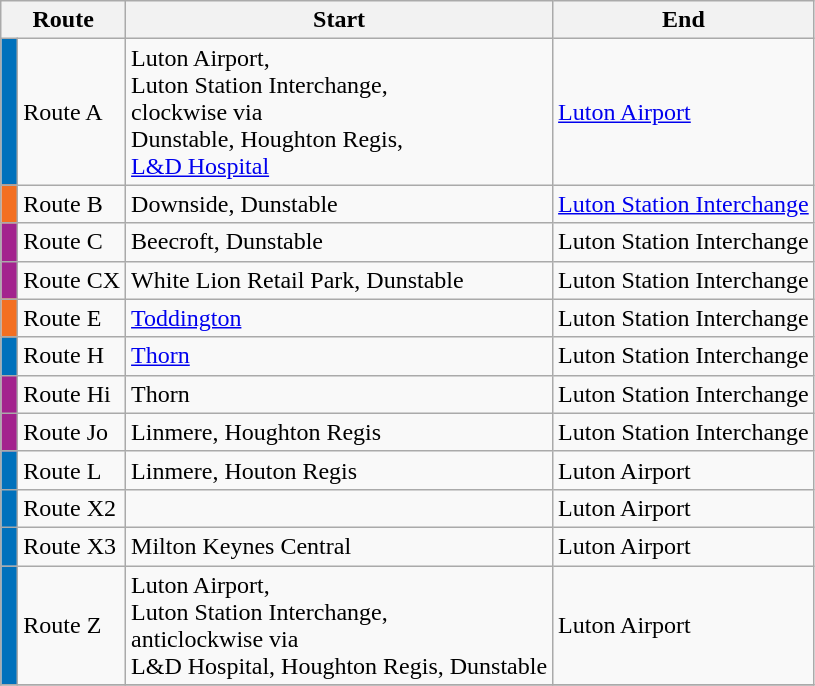<table class="wikitable">
<tr>
<th colspan=2>Route</th>
<th>Start</th>
<th>End</th>
</tr>
<tr>
<td style="background:#0071BC;"> </td>
<td>Route A</td>
<td> Luton Airport, <br>   Luton Station Interchange,<br>clockwise via <br> Dunstable, Houghton Regis, <br> <a href='#'>L&D Hospital</a></td>
<td> <a href='#'>Luton Airport</a></td>
</tr>
<tr>
<td style="background:#F36F21;"> </td>
<td>Route B</td>
<td>Downside, Dunstable</td>
<td>  <a href='#'>Luton Station Interchange</a></td>
</tr>
<tr>
<td style="background:#A3238E;"> </td>
<td>Route C</td>
<td>Beecroft, Dunstable</td>
<td>  Luton Station Interchange</td>
</tr>
<tr>
<td style="background:#A3238E;"> </td>
<td>Route CX</td>
<td>White Lion Retail Park, Dunstable</td>
<td>  Luton Station Interchange</td>
</tr>
<tr>
<td style="background:#F36F21;"> </td>
<td>Route E</td>
<td><a href='#'>Toddington</a></td>
<td>  Luton Station Interchange</td>
</tr>
<tr>
<td style="background:#0071BC;"> </td>
<td>Route H</td>
<td><a href='#'>Thorn</a></td>
<td>  Luton Station Interchange</td>
</tr>
<tr>
<td style="background:#A3238E;"> </td>
<td>Route Hi</td>
<td Thorn, Bedfordshire>Thorn</td>
<td>  Luton Station Interchange</td>
</tr>
<tr>
<td style="background:#A3238E;"> </td>
<td>Route Jo</td>
<td>Linmere, Houghton Regis</td>
<td>  Luton Station Interchange</td>
</tr>
<tr>
<td style="background:#0071BC;"> </td>
<td>Route L</td>
<td>Linmere, Houton Regis</td>
<td> Luton Airport</td>
</tr>
<tr>
<td style="background:#0071BC;"> </td>
<td>Route X2</td>
<td>  </td>
<td> Luton Airport</td>
</tr>
<tr>
<td style="background:#0071BC;"> </td>
<td>Route X3</td>
<td>  Milton Keynes Central</td>
<td> Luton Airport</td>
</tr>
<tr>
<td style="background:#0071BC;"> </td>
<td>Route Z</td>
<td> Luton Airport,<br>   Luton Station Interchange, <br> anticlockwise via<br>L&D Hospital, Houghton Regis, Dunstable</td>
<td> Luton Airport</td>
</tr>
<tr>
</tr>
</table>
